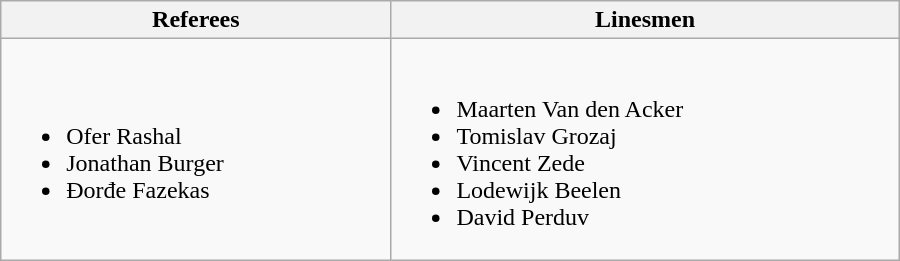<table class="wikitable" width=600px>
<tr>
<th>Referees</th>
<th>Linesmen</th>
</tr>
<tr>
<td><br><ul><li> Ofer Rashal</li><li> Jonathan Burger</li><li> Đorđe Fazekas</li></ul></td>
<td><br><ul><li> Maarten Van den Acker</li><li> Tomislav Grozaj</li><li> Vincent Zede</li><li> Lodewijk Beelen</li><li> David Perduv</li></ul></td>
</tr>
</table>
